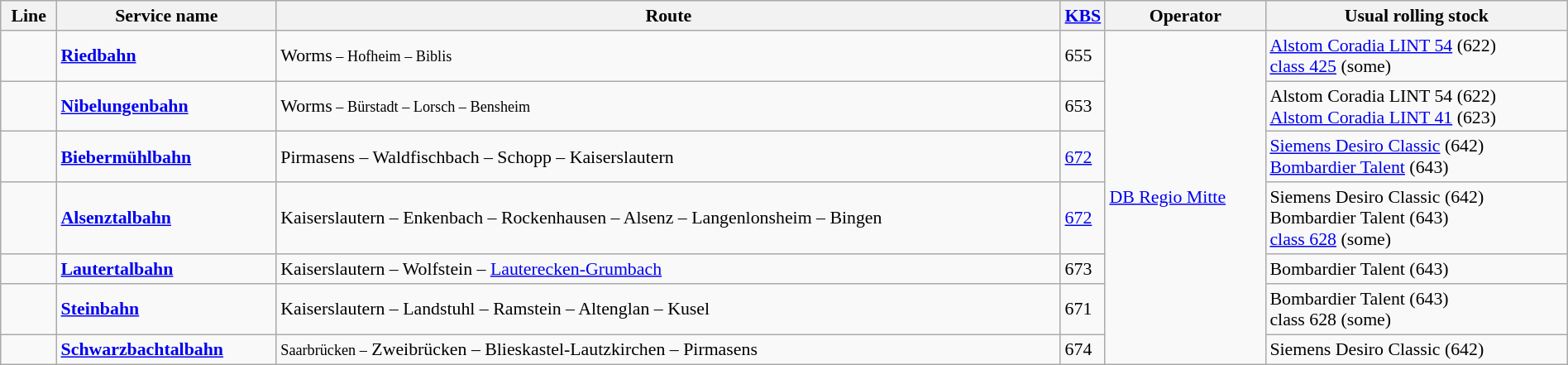<table class="wikitable" style="font-size:91%; width:100%;">
<tr>
<th>Line</th>
<th>Service name</th>
<th>Route</th>
<th style="width:20px;"><a href='#'>KBS</a></th>
<th>Operator</th>
<th>Usual rolling stock</th>
</tr>
<tr>
<td style="font-size:111%;"></td>
<td><strong><a href='#'>Riedbahn</a></strong></td>
<td>Worms<small> – Hofheim – Biblis</small></td>
<td>655</td>
<td rowspan="7"><a href='#'>DB Regio Mitte</a></td>
<td><a href='#'>Alstom Coradia LINT 54</a> (622)<br><a href='#'>class 425</a> (some)</td>
</tr>
<tr>
<td style="font-size:111%;"></td>
<td><strong><a href='#'>Nibelungenbahn</a></strong></td>
<td>Worms<small> – Bürstadt – Lorsch – Bensheim</small></td>
<td>653</td>
<td>Alstom Coradia LINT 54 (622)<br><a href='#'>Alstom Coradia LINT 41</a> (623)</td>
</tr>
<tr>
<td style="font-size:111%;"></td>
<td><strong><a href='#'>Biebermühlbahn</a></strong></td>
<td>Pirmasens – Waldfischbach – Schopp – Kaiserslautern</td>
<td><a href='#'>672</a></td>
<td><a href='#'>Siemens Desiro Classic</a> (642)<br><a href='#'>Bombardier Talent</a> (643)</td>
</tr>
<tr>
<td style="font-size:111%;"></td>
<td><strong><a href='#'>Alsenztalbahn</a></strong></td>
<td>Kaiserslautern – Enkenbach – Rockenhausen – Alsenz –   Langenlonsheim – Bingen</td>
<td><a href='#'>672</a></td>
<td>Siemens Desiro Classic (642)<br>Bombardier Talent (643)<br><a href='#'>class 628</a> (some)</td>
</tr>
<tr>
<td style="font-size:111%;"></td>
<td><strong><a href='#'>Lautertalbahn</a></strong></td>
<td>Kaiserslautern – Wolfstein – <a href='#'>Lauterecken-Grumbach</a></td>
<td>673</td>
<td>Bombardier Talent (643)</td>
</tr>
<tr>
<td style="font-size:111%;"></td>
<td><strong><a href='#'>Steinbahn</a></strong></td>
<td>Kaiserslautern – Landstuhl – Ramstein – Altenglan – Kusel</td>
<td>671</td>
<td>Bombardier Talent (643)<br>class 628 (some)</td>
</tr>
<tr>
<td style="font-size:111%;"></td>
<td><strong><a href='#'>Schwarzbachtalbahn</a></strong></td>
<td><small>Saarbrücken –</small> Zweibrücken – Blieskastel-Lautzkirchen – Pirmasens</td>
<td>674</td>
<td>Siemens Desiro Classic (642)</td>
</tr>
</table>
